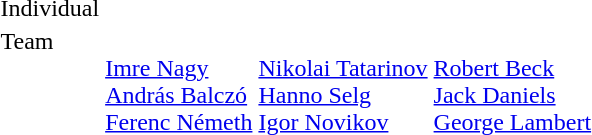<table>
<tr>
<td>Individual<br></td>
<td></td>
<td></td>
<td></td>
</tr>
<tr valign="top">
<td>Team<br></td>
<td><br><a href='#'>Imre Nagy</a><br><a href='#'>András Balczó</a><br><a href='#'>Ferenc Németh</a></td>
<td><br><a href='#'>Nikolai Tatarinov</a><br><a href='#'>Hanno Selg</a><br><a href='#'>Igor Novikov</a></td>
<td><br><a href='#'>Robert Beck</a><br><a href='#'>Jack Daniels</a><br><a href='#'>George Lambert</a></td>
</tr>
</table>
